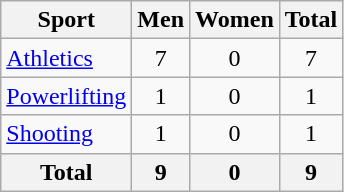<table class="wikitable sortable" style="text-align:center;">
<tr>
<th>Sport</th>
<th>Men</th>
<th>Women</th>
<th>Total</th>
</tr>
<tr>
<td align=left> <a href='#'>Athletics</a></td>
<td>7</td>
<td>0</td>
<td>7</td>
</tr>
<tr>
<td align=left> <a href='#'>Powerlifting</a></td>
<td>1</td>
<td>0</td>
<td>1</td>
</tr>
<tr>
<td align=left> <a href='#'>Shooting</a></td>
<td>1</td>
<td>0</td>
<td>1</td>
</tr>
<tr>
<th>Total</th>
<th>9</th>
<th>0</th>
<th>9</th>
</tr>
</table>
